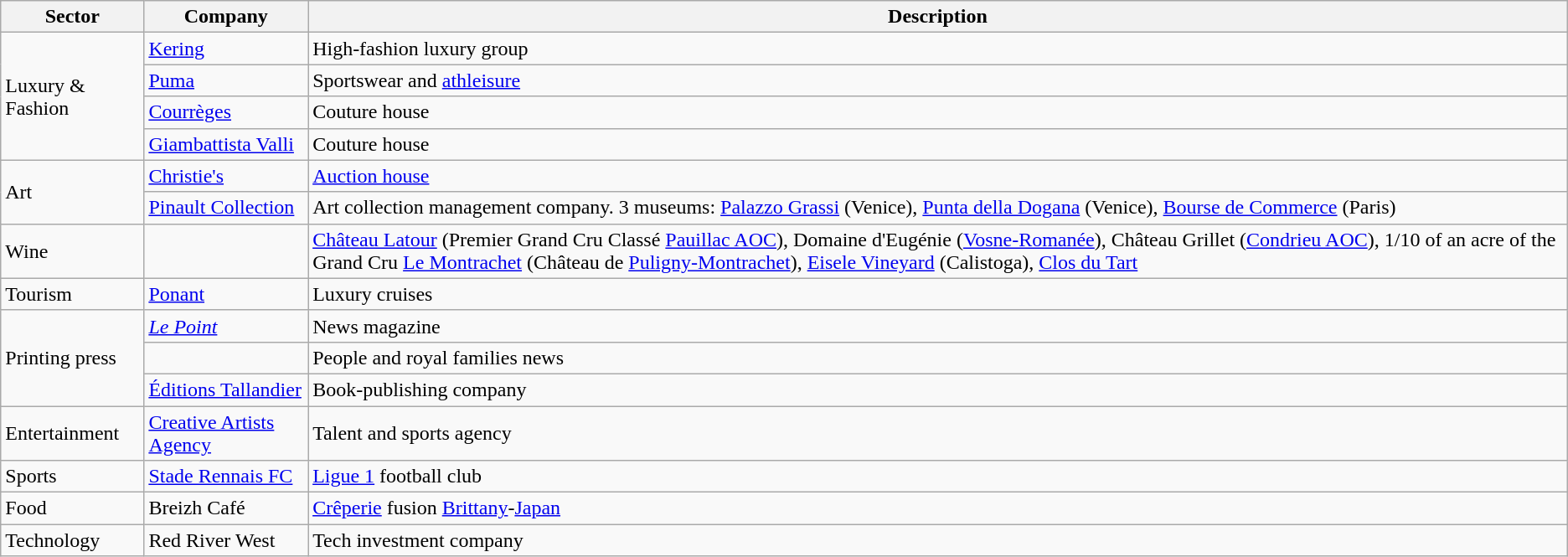<table class="wikitable sortable">
<tr>
<th>Sector</th>
<th>Company</th>
<th>Description</th>
</tr>
<tr>
<td rowspan="4">Luxury & Fashion</td>
<td><a href='#'>Kering</a></td>
<td>High-fashion luxury group</td>
</tr>
<tr>
<td><a href='#'>Puma</a></td>
<td>Sportswear and <a href='#'>athleisure</a></td>
</tr>
<tr>
<td><a href='#'>Courrèges</a></td>
<td>Couture house</td>
</tr>
<tr>
<td><a href='#'>Giambattista Valli</a></td>
<td>Couture house</td>
</tr>
<tr>
<td rowspan="2">Art</td>
<td><a href='#'>Christie's</a></td>
<td><a href='#'>Auction house</a></td>
</tr>
<tr>
<td><a href='#'>Pinault Collection</a></td>
<td>Art collection management company. 3 museums:  <a href='#'>Palazzo Grassi</a> (Venice), <a href='#'>Punta della Dogana</a> (Venice), <a href='#'>Bourse de Commerce</a> (Paris)</td>
</tr>
<tr>
<td>Wine</td>
<td></td>
<td><a href='#'>Château Latour</a> (Premier Grand Cru Classé <a href='#'>Pauillac AOC</a>), Domaine d'Eugénie (<a href='#'>Vosne-Romanée</a>), Château Grillet (<a href='#'>Condrieu AOC</a>), 1/10 of an acre of the Grand Cru <a href='#'>Le Montrachet</a> (Château de <a href='#'>Puligny-Montrachet</a>), <a href='#'>Eisele Vineyard</a> (Calistoga), <a href='#'>Clos du Tart</a></td>
</tr>
<tr>
<td>Tourism</td>
<td><a href='#'>Ponant</a></td>
<td>Luxury cruises</td>
</tr>
<tr>
<td rowspan="3">Printing press</td>
<td><em><a href='#'>Le Point</a></em></td>
<td>News magazine</td>
</tr>
<tr>
<td><em></em></td>
<td>People and royal families news</td>
</tr>
<tr>
<td><a href='#'>Éditions Tallandier</a></td>
<td>Book-publishing company</td>
</tr>
<tr>
<td>Entertainment</td>
<td><a href='#'>Creative Artists Agency</a></td>
<td>Talent and sports agency</td>
</tr>
<tr>
<td>Sports</td>
<td><a href='#'>Stade Rennais FC</a></td>
<td><a href='#'>Ligue 1</a> football club</td>
</tr>
<tr>
<td>Food</td>
<td>Breizh Café</td>
<td><a href='#'>Crêperie</a> fusion <a href='#'>Brittany</a>-<a href='#'>Japan</a></td>
</tr>
<tr>
<td>Technology</td>
<td>Red River West</td>
<td>Tech investment company</td>
</tr>
</table>
